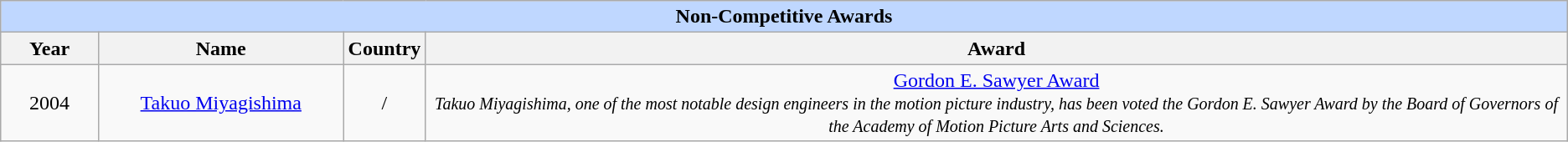<table class="wikitable" style="text-align: center">
<tr style="background:#bfd7ff;">
<td colspan="4" style="text-align:center;"><strong>Non-Competitive Awards</strong></td>
</tr>
<tr style="background:#ebf5ff;">
<th style="width:075px;">Year</th>
<th style="width:200px;">Name</th>
<th style="width:050px;">Country</th>
<th style="width:1000px;">Award</th>
</tr>
<tr>
<td>2004</td>
<td><a href='#'>Takuo Miyagishima</a></td>
<td>/</td>
<td><a href='#'>Gordon E. Sawyer Award</a><br><small><em>Takuo Miyagishima, one of the most notable design engineers in the motion picture industry, has been voted the Gordon E. Sawyer Award by the Board of Governors of the Academy of Motion Picture Arts and Sciences.</em></small></td>
</tr>
</table>
